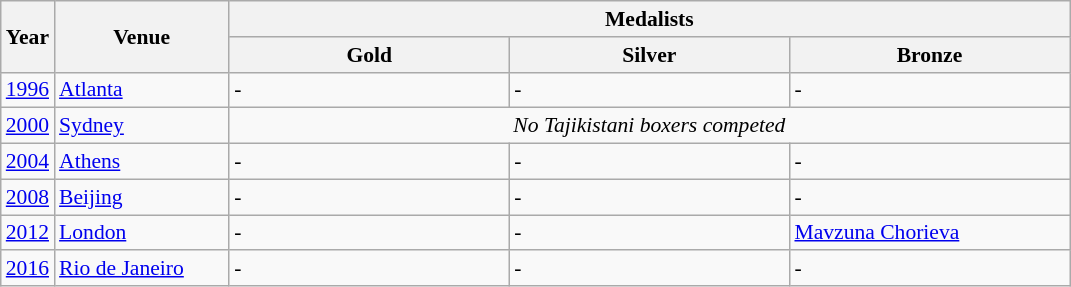<table class="wikitable" style="text-align:left; font-size:90%">
<tr>
<th rowspan=2>Year</th>
<th width=110 rowspan=2>Venue</th>
<th colspan=3>Medalists</th>
</tr>
<tr>
<th width=180 align="center">Gold</th>
<th width=180 align="center">Silver</th>
<th width=180 align="center">Bronze</th>
</tr>
<tr>
<td><a href='#'>1996</a></td>
<td><a href='#'>Atlanta</a></td>
<td>-</td>
<td>-</td>
<td>-</td>
</tr>
<tr>
<td><a href='#'>2000</a></td>
<td><a href='#'>Sydney</a></td>
<td align="center" colspan=3><em>No Tajikistani boxers competed</em></td>
</tr>
<tr>
<td><a href='#'>2004</a></td>
<td><a href='#'>Athens</a></td>
<td>-</td>
<td>-</td>
<td>-</td>
</tr>
<tr>
<td><a href='#'>2008</a></td>
<td><a href='#'>Beijing</a></td>
<td>-</td>
<td>-</td>
<td>-</td>
</tr>
<tr>
<td><a href='#'>2012</a></td>
<td><a href='#'>London</a></td>
<td>-</td>
<td>-</td>
<td><a href='#'>Mavzuna Chorieva</a></td>
</tr>
<tr>
<td><a href='#'>2016</a></td>
<td><a href='#'>Rio de Janeiro</a></td>
<td>-</td>
<td>-</td>
<td>-</td>
</tr>
</table>
